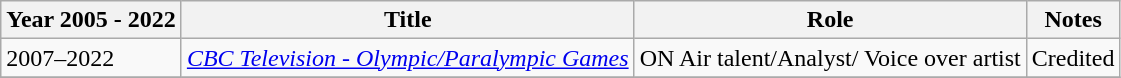<table class="wikitable sortable">
<tr>
<th>Year 2005 - 2022</th>
<th>Title</th>
<th>Role</th>
<th class="unsortable">Notes</th>
</tr>
<tr>
<td>2007–2022</td>
<td><em><a href='#'>CBC Television - Olympic/Paralympic Games</a></em></td>
<td>ON Air talent/Analyst/ Voice over artist</td>
<td>Credited</td>
</tr>
<tr>
</tr>
</table>
